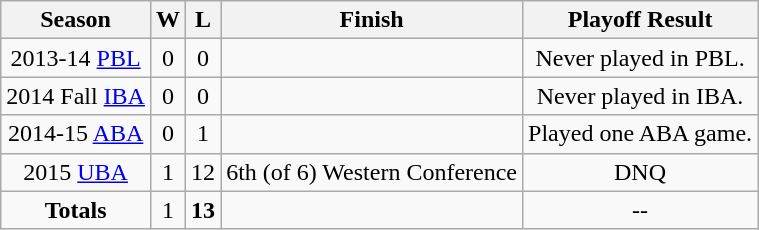<table class="wikitable">
<tr>
<th bgcolor="#DDDDFF">Season</th>
<th bgcolor="#DDDDFF">W</th>
<th bgcolor="#DDDDFF">L</th>
<th>Finish</th>
<th bgcolor="#DDDDFF">Playoff Result</th>
</tr>
<tr>
<td align="center">2013-14 <a href='#'>PBL</a></td>
<td align=center>0</td>
<td align=center>0</td>
<td></td>
<td align="center">Never played in PBL.</td>
</tr>
<tr>
<td align="center">2014 Fall <a href='#'>IBA</a></td>
<td align=center>0</td>
<td align=center>0</td>
<td></td>
<td align="center">Never played in IBA.</td>
</tr>
<tr>
<td align="center">2014-15 <a href='#'>ABA</a></td>
<td align=center>0</td>
<td align=center>1</td>
<td></td>
<td align="center">Played one ABA game.</td>
</tr>
<tr>
<td align="center">2015 <a href='#'>UBA</a></td>
<td align=center>1</td>
<td align=center>12</td>
<td>6th (of 6) Western Conference</td>
<td align="center">DNQ</td>
</tr>
<tr>
<td align=center><strong>Totals</strong></td>
<td align="center">1</td>
<td align=center><strong>13</strong></td>
<td></td>
<td align="center">--</td>
</tr>
</table>
